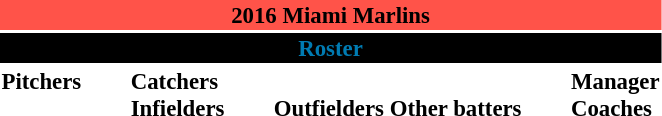<table class="toccolours" style="font-size:95%;">
<tr>
<th colspan="10" style="background-color:#FF5349;color:black;">2016 Miami Marlins</th>
</tr>
<tr>
<th colspan="10" style="background-color:black;color:#007BB2;">Roster</th>
</tr>
<tr>
<td valign="top"><strong>Pitchers</strong><br>





























</td>
<td style="width:25px;"></td>
<td valign="top"><strong>Catchers</strong><br>


<strong>Infielders</strong>










</td>
<td style="width:25px;"></td>
<td valign="top"><br><strong>Outfielders</strong>







<strong>Other batters</strong>
</td>
<td style="width:25px;"></td>
<td valign="top"><strong>Manager</strong><br>
<strong>Coaches</strong>
 
  
  
 
 
 
 
 
 
 
 </td>
</tr>
</table>
